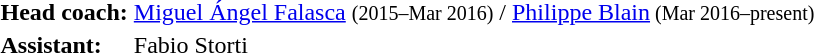<table>
<tr>
<td><strong>Head coach:</strong></td>
<td> <a href='#'>Miguel Ángel Falasca</a> <small>(2015–Mar 2016)</small> /  <a href='#'>Philippe Blain</a><small> (Mar 2016–present)</small></td>
</tr>
<tr>
<td><strong>Assistant:</strong></td>
<td> Fabio Storti</td>
</tr>
<tr>
</tr>
</table>
